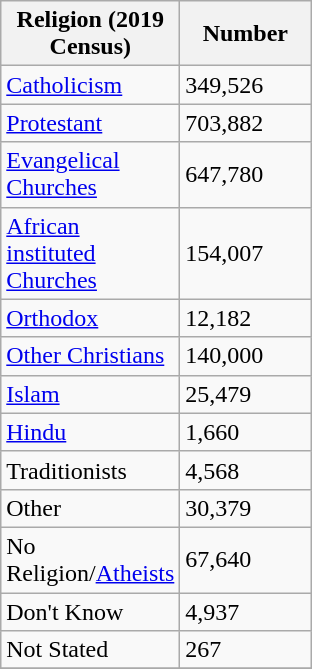<table class="wikitable">
<tr>
<th style="width:100px;">Religion (2019 Census)</th>
<th style="width:80px;">Number</th>
</tr>
<tr>
<td><a href='#'>Catholicism</a></td>
<td>349,526</td>
</tr>
<tr>
<td><a href='#'>Protestant</a></td>
<td>703,882</td>
</tr>
<tr>
<td><a href='#'>Evangelical Churches</a></td>
<td>647,780</td>
</tr>
<tr>
<td><a href='#'>African instituted Churches</a></td>
<td>154,007</td>
</tr>
<tr>
<td><a href='#'>Orthodox</a></td>
<td>12,182</td>
</tr>
<tr>
<td><a href='#'>Other Christians</a></td>
<td>140,000</td>
</tr>
<tr>
<td><a href='#'>Islam</a></td>
<td>25,479</td>
</tr>
<tr>
<td><a href='#'>Hindu</a></td>
<td>1,660</td>
</tr>
<tr>
<td>Traditionists</td>
<td>4,568</td>
</tr>
<tr>
<td>Other</td>
<td>30,379</td>
</tr>
<tr>
<td>No Religion/<a href='#'>Atheists</a></td>
<td>67,640</td>
</tr>
<tr>
<td>Don't Know</td>
<td>4,937</td>
</tr>
<tr>
<td>Not Stated</td>
<td>267</td>
</tr>
<tr>
</tr>
</table>
